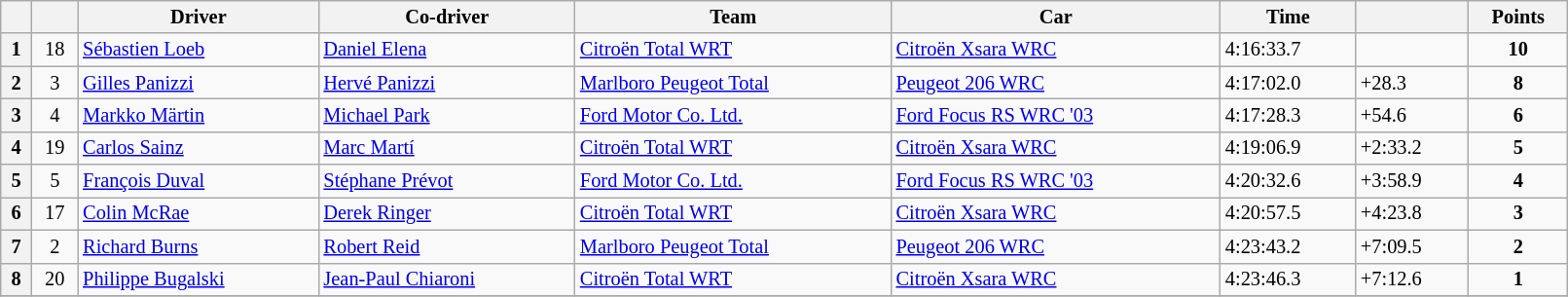<table class="wikitable" width=85% style="font-size: 85%;">
<tr>
<th></th>
<th></th>
<th>Driver</th>
<th>Co-driver</th>
<th>Team</th>
<th>Car</th>
<th>Time</th>
<th></th>
<th>Points</th>
</tr>
<tr>
<th>1</th>
<td align="center">18</td>
<td> <a href='#'>Sébastien Loeb</a></td>
<td> <a href='#'>Daniel Elena</a></td>
<td> <a href='#'>Citroën Total WRT</a></td>
<td><a href='#'>Citroën Xsara WRC</a></td>
<td>4:16:33.7</td>
<td></td>
<td align="center"><strong>10</strong></td>
</tr>
<tr>
<th>2</th>
<td align="center">3</td>
<td> <a href='#'>Gilles Panizzi</a></td>
<td> <a href='#'>Hervé Panizzi</a></td>
<td> <a href='#'>Marlboro Peugeot Total</a></td>
<td><a href='#'>Peugeot 206 WRC</a></td>
<td>4:17:02.0</td>
<td>+28.3</td>
<td align="center"><strong>8</strong></td>
</tr>
<tr>
<th>3</th>
<td align="center">4</td>
<td> <a href='#'>Markko Märtin</a></td>
<td> <a href='#'>Michael Park</a></td>
<td> <a href='#'>Ford Motor Co. Ltd.</a></td>
<td><a href='#'>Ford Focus RS WRC '03</a></td>
<td>4:17:28.3</td>
<td>+54.6</td>
<td align="center"><strong>6</strong></td>
</tr>
<tr>
<th>4</th>
<td align="center">19</td>
<td> <a href='#'>Carlos Sainz</a></td>
<td> <a href='#'>Marc Martí</a></td>
<td> <a href='#'>Citroën Total WRT</a></td>
<td><a href='#'>Citroën Xsara WRC</a></td>
<td>4:19:06.9</td>
<td>+2:33.2</td>
<td align="center"><strong>5</strong></td>
</tr>
<tr>
<th>5</th>
<td align="center">5</td>
<td> <a href='#'>François Duval</a></td>
<td> <a href='#'>Stéphane Prévot</a></td>
<td> <a href='#'>Ford Motor Co. Ltd.</a></td>
<td><a href='#'>Ford Focus RS WRC '03</a></td>
<td>4:20:32.6</td>
<td>+3:58.9</td>
<td align="center"><strong>4</strong></td>
</tr>
<tr>
<th>6</th>
<td align="center">17</td>
<td> <a href='#'>Colin McRae</a></td>
<td> <a href='#'>Derek Ringer</a></td>
<td> <a href='#'>Citroën Total WRT</a></td>
<td><a href='#'>Citroën Xsara WRC</a></td>
<td>4:20:57.5</td>
<td>+4:23.8</td>
<td align="center"><strong>3</strong></td>
</tr>
<tr>
<th>7</th>
<td align="center">2</td>
<td> <a href='#'>Richard Burns</a></td>
<td> <a href='#'>Robert Reid</a></td>
<td> <a href='#'>Marlboro Peugeot Total</a></td>
<td><a href='#'>Peugeot 206 WRC</a></td>
<td>4:23:43.2</td>
<td>+7:09.5</td>
<td align="center"><strong>2</strong></td>
</tr>
<tr>
<th>8</th>
<td align="center">20</td>
<td> <a href='#'>Philippe Bugalski</a></td>
<td> <a href='#'>Jean-Paul Chiaroni</a></td>
<td> <a href='#'>Citroën Total WRT</a></td>
<td><a href='#'>Citroën Xsara WRC</a></td>
<td>4:23:46.3</td>
<td>+7:12.6</td>
<td align="center"><strong>1</strong></td>
</tr>
<tr>
</tr>
</table>
